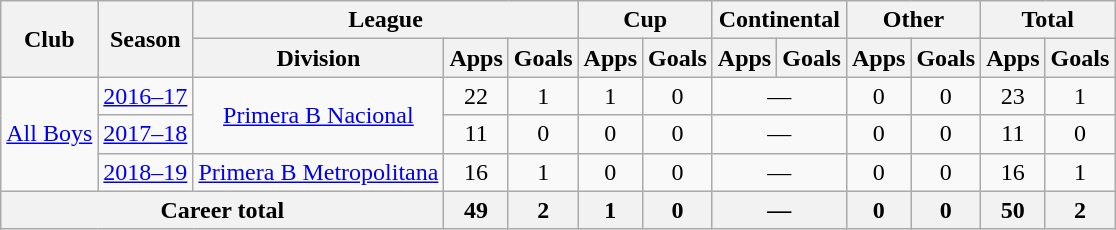<table class="wikitable" style="text-align:center">
<tr>
<th rowspan="2">Club</th>
<th rowspan="2">Season</th>
<th colspan="3">League</th>
<th colspan="2">Cup</th>
<th colspan="2">Continental</th>
<th colspan="2">Other</th>
<th colspan="2">Total</th>
</tr>
<tr>
<th>Division</th>
<th>Apps</th>
<th>Goals</th>
<th>Apps</th>
<th>Goals</th>
<th>Apps</th>
<th>Goals</th>
<th>Apps</th>
<th>Goals</th>
<th>Apps</th>
<th>Goals</th>
</tr>
<tr>
<td rowspan="3"><a href='#'>All Boys</a></td>
<td><a href='#'>2016–17</a></td>
<td rowspan="2"><a href='#'>Primera B Nacional</a></td>
<td>22</td>
<td>1</td>
<td>1</td>
<td>0</td>
<td colspan="2">—</td>
<td>0</td>
<td>0</td>
<td>23</td>
<td>1</td>
</tr>
<tr>
<td><a href='#'>2017–18</a></td>
<td>11</td>
<td>0</td>
<td>0</td>
<td>0</td>
<td colspan="2">—</td>
<td>0</td>
<td>0</td>
<td>11</td>
<td>0</td>
</tr>
<tr>
<td><a href='#'>2018–19</a></td>
<td rowspan="1"><a href='#'>Primera B Metropolitana</a></td>
<td>16</td>
<td>1</td>
<td>0</td>
<td>0</td>
<td colspan="2">—</td>
<td>0</td>
<td>0</td>
<td>16</td>
<td>1</td>
</tr>
<tr>
<th colspan="3">Career total</th>
<th>49</th>
<th>2</th>
<th>1</th>
<th>0</th>
<th colspan="2">—</th>
<th>0</th>
<th>0</th>
<th>50</th>
<th>2</th>
</tr>
</table>
